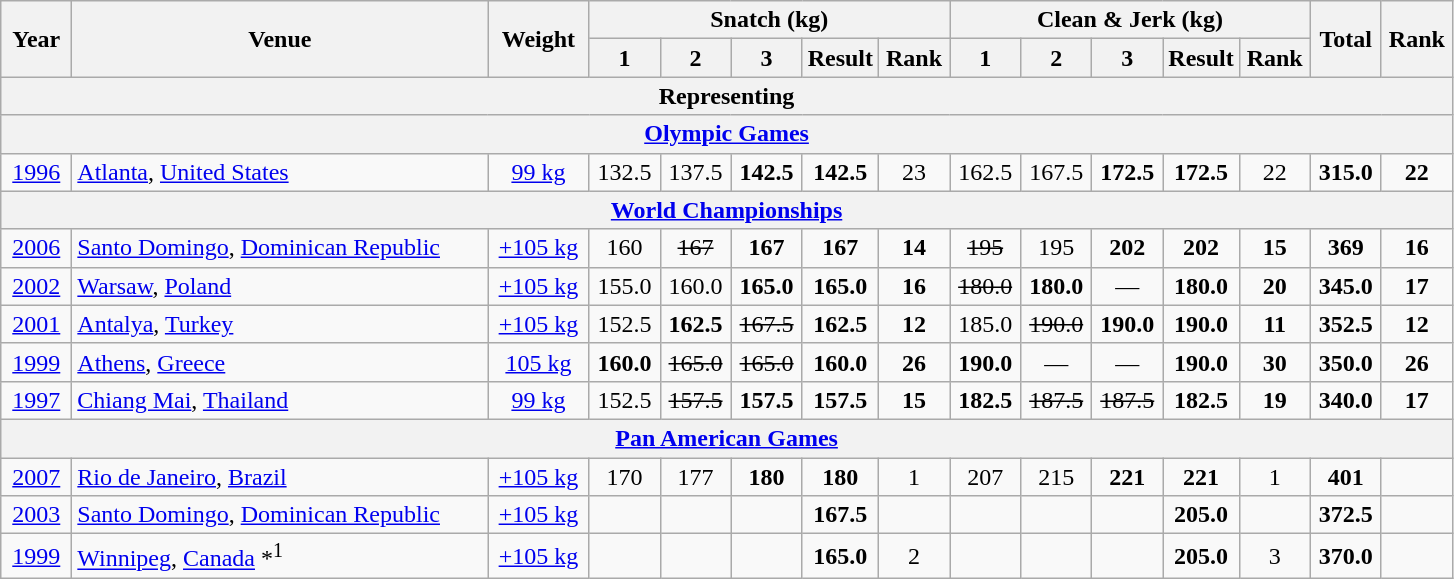<table class = "wikitable" style="text-align:center;">
<tr>
<th rowspan=2 width=40>Year</th>
<th rowspan=2 width=270>Venue</th>
<th rowspan=2 width=60>Weight</th>
<th colspan=5>Snatch (kg)</th>
<th colspan=5>Clean & Jerk (kg)</th>
<th rowspan=2 width=40>Total</th>
<th rowspan=2 width=40>Rank</th>
</tr>
<tr>
<th width=40>1</th>
<th width=40>2</th>
<th width=40>3</th>
<th width=40>Result</th>
<th width=40>Rank</th>
<th width=40>1</th>
<th width=40>2</th>
<th width=40>3</th>
<th width=40>Result</th>
<th width=40>Rank</th>
</tr>
<tr>
<th colspan=15>Representing </th>
</tr>
<tr>
<th colspan=15><a href='#'>Olympic Games</a></th>
</tr>
<tr>
<td><a href='#'>1996</a></td>
<td align=left> <a href='#'>Atlanta</a>, <a href='#'>United States</a></td>
<td><a href='#'>99 kg</a></td>
<td>132.5</td>
<td>137.5</td>
<td><strong>142.5</strong></td>
<td><strong>142.5</strong></td>
<td>23</td>
<td>162.5</td>
<td>167.5</td>
<td><strong>172.5</strong></td>
<td><strong>172.5</strong></td>
<td>22</td>
<td><strong>315.0</strong></td>
<td><strong>22</strong></td>
</tr>
<tr>
<th colspan=15><a href='#'>World Championships</a></th>
</tr>
<tr>
<td><a href='#'>2006</a></td>
<td align=left> <a href='#'>Santo Domingo</a>, <a href='#'>Dominican Republic</a></td>
<td><a href='#'>+105 kg</a></td>
<td>160</td>
<td><s>167</s></td>
<td><strong>167</strong></td>
<td><strong>167</strong></td>
<td><strong>14</strong></td>
<td><s>195</s></td>
<td>195</td>
<td><strong>202</strong></td>
<td><strong>202</strong></td>
<td><strong>15</strong></td>
<td><strong>369</strong></td>
<td><strong>16</strong></td>
</tr>
<tr>
<td><a href='#'>2002</a></td>
<td align=left> <a href='#'>Warsaw</a>, <a href='#'>Poland</a></td>
<td><a href='#'>+105 kg</a></td>
<td>155.0</td>
<td>160.0</td>
<td><strong>165.0</strong></td>
<td><strong>165.0</strong></td>
<td><strong>16</strong></td>
<td><s>180.0</s></td>
<td><strong>180.0</strong></td>
<td>—</td>
<td><strong>180.0</strong></td>
<td><strong>20</strong></td>
<td><strong>345.0</strong></td>
<td><strong>17</strong></td>
</tr>
<tr>
<td><a href='#'>2001</a></td>
<td align=left> <a href='#'>Antalya</a>, <a href='#'>Turkey</a></td>
<td><a href='#'>+105 kg</a></td>
<td>152.5</td>
<td><strong>162.5</strong></td>
<td><s>167.5</s></td>
<td><strong>162.5</strong></td>
<td><strong>12</strong></td>
<td>185.0</td>
<td><s>190.0</s></td>
<td><strong>190.0</strong></td>
<td><strong>190.0</strong></td>
<td><strong>11</strong></td>
<td><strong>352.5</strong></td>
<td><strong>12</strong></td>
</tr>
<tr>
<td><a href='#'>1999</a></td>
<td align=left> <a href='#'>Athens</a>, <a href='#'>Greece</a></td>
<td><a href='#'>105 kg</a></td>
<td><strong>160.0</strong></td>
<td><s>165.0</s></td>
<td><s>165.0</s></td>
<td><strong>160.0</strong></td>
<td><strong>26</strong></td>
<td><strong>190.0</strong></td>
<td>—</td>
<td>—</td>
<td><strong>190.0</strong></td>
<td><strong>30</strong></td>
<td><strong>350.0</strong></td>
<td><strong>26</strong></td>
</tr>
<tr>
<td><a href='#'>1997</a></td>
<td align=left> <a href='#'>Chiang Mai</a>, <a href='#'>Thailand</a></td>
<td><a href='#'>99 kg</a></td>
<td>152.5</td>
<td><s>157.5</s></td>
<td><strong>157.5</strong></td>
<td><strong>157.5</strong></td>
<td><strong>15</strong></td>
<td><strong>182.5</strong></td>
<td><s>187.5</s></td>
<td><s>187.5</s></td>
<td><strong>182.5</strong></td>
<td><strong>19</strong></td>
<td><strong>340.0</strong></td>
<td><strong>17</strong></td>
</tr>
<tr>
<th colspan=15><a href='#'>Pan American Games</a></th>
</tr>
<tr>
<td><a href='#'>2007</a></td>
<td align=left> <a href='#'>Rio de Janeiro</a>, <a href='#'>Brazil</a></td>
<td><a href='#'>+105 kg</a></td>
<td>170</td>
<td>177</td>
<td><strong>180</strong></td>
<td><strong>180</strong></td>
<td>1</td>
<td>207</td>
<td>215</td>
<td><strong>221</strong></td>
<td><strong>221</strong></td>
<td>1</td>
<td><strong>401</strong></td>
<td><strong></strong></td>
</tr>
<tr>
<td><a href='#'>2003</a></td>
<td align=left> <a href='#'>Santo Domingo</a>, <a href='#'>Dominican Republic</a></td>
<td><a href='#'>+105 kg</a></td>
<td></td>
<td></td>
<td></td>
<td><strong>167.5</strong></td>
<td></td>
<td></td>
<td></td>
<td></td>
<td><strong>205.0</strong></td>
<td></td>
<td><strong>372.5</strong></td>
<td><strong></strong></td>
</tr>
<tr>
<td><a href='#'>1999</a></td>
<td align=left> <a href='#'>Winnipeg</a>, <a href='#'>Canada</a> *<sup>1</sup></td>
<td><a href='#'>+105 kg</a></td>
<td></td>
<td></td>
<td></td>
<td><strong>165.0</strong></td>
<td>2</td>
<td></td>
<td></td>
<td></td>
<td><strong>205.0</strong></td>
<td>3</td>
<td><strong>370.0</strong></td>
<td><strong></strong></td>
</tr>
</table>
